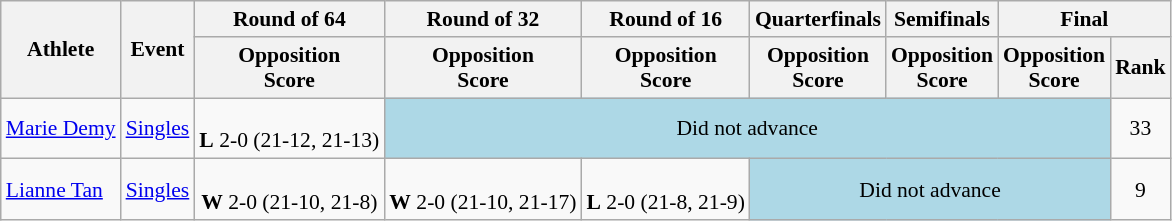<table class="wikitable" border="1" style="font-size:90%">
<tr>
<th rowspan=2>Athlete</th>
<th rowspan=2>Event</th>
<th>Round of 64</th>
<th>Round of 32</th>
<th>Round of 16</th>
<th>Quarterfinals</th>
<th>Semifinals</th>
<th colspan=2>Final</th>
</tr>
<tr>
<th>Opposition<br>Score</th>
<th>Opposition<br>Score</th>
<th>Opposition<br>Score</th>
<th>Opposition<br>Score</th>
<th>Opposition<br>Score</th>
<th>Opposition<br>Score</th>
<th>Rank</th>
</tr>
<tr>
<td><a href='#'>Marie Demy</a></td>
<td><a href='#'>Singles</a></td>
<td align=center><br> <strong>L</strong> 2-0 (21-12, 21-13)</td>
<td colspan=5 bgcolor=lightblue align=center>Did not advance</td>
<td align=center>33</td>
</tr>
<tr>
<td><a href='#'>Lianne Tan</a></td>
<td><a href='#'>Singles</a></td>
<td align=center><br> <strong>W</strong> 2-0 (21-10, 21-8)</td>
<td align=center><br> <strong>W</strong> 2-0 (21-10, 21-17)</td>
<td align=center><br> <strong>L</strong> 2-0 (21-8, 21-9)</td>
<td colspan=3 bgcolor=lightblue align=center>Did not advance</td>
<td align=center>9</td>
</tr>
</table>
